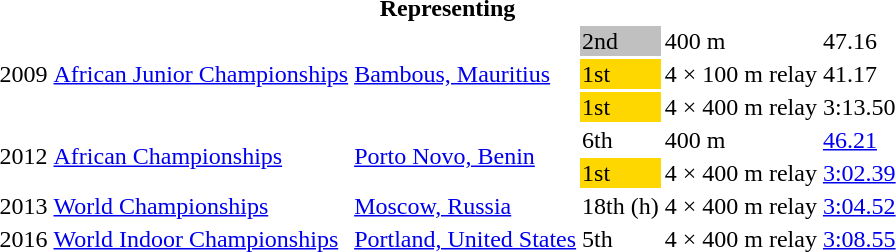<table>
<tr>
<th colspan="6">Representing </th>
</tr>
<tr>
<td rowspan=3>2009</td>
<td rowspan=3><a href='#'>African Junior Championships</a></td>
<td rowspan=3><a href='#'>Bambous, Mauritius</a></td>
<td bgcolor=silver>2nd</td>
<td>400 m</td>
<td>47.16</td>
</tr>
<tr>
<td bgcolor=gold>1st</td>
<td>4 × 100 m relay</td>
<td>41.17</td>
</tr>
<tr>
<td bgcolor=gold>1st</td>
<td>4 × 400 m relay</td>
<td>3:13.50</td>
</tr>
<tr>
<td rowspan=2>2012</td>
<td rowspan=2><a href='#'>African Championships</a></td>
<td rowspan=2><a href='#'>Porto Novo, Benin</a></td>
<td>6th</td>
<td>400 m</td>
<td><a href='#'>46.21</a></td>
</tr>
<tr>
<td bgcolor=gold>1st</td>
<td>4 × 400 m relay</td>
<td><a href='#'>3:02.39</a></td>
</tr>
<tr>
<td>2013</td>
<td><a href='#'>World Championships</a></td>
<td><a href='#'>Moscow, Russia</a></td>
<td>18th (h)</td>
<td>4 × 400 m relay</td>
<td><a href='#'>3:04.52</a></td>
</tr>
<tr>
<td>2016</td>
<td><a href='#'>World Indoor Championships</a></td>
<td><a href='#'>Portland, United States</a></td>
<td>5th</td>
<td>4 × 400 m relay</td>
<td><a href='#'>3:08.55</a></td>
</tr>
</table>
